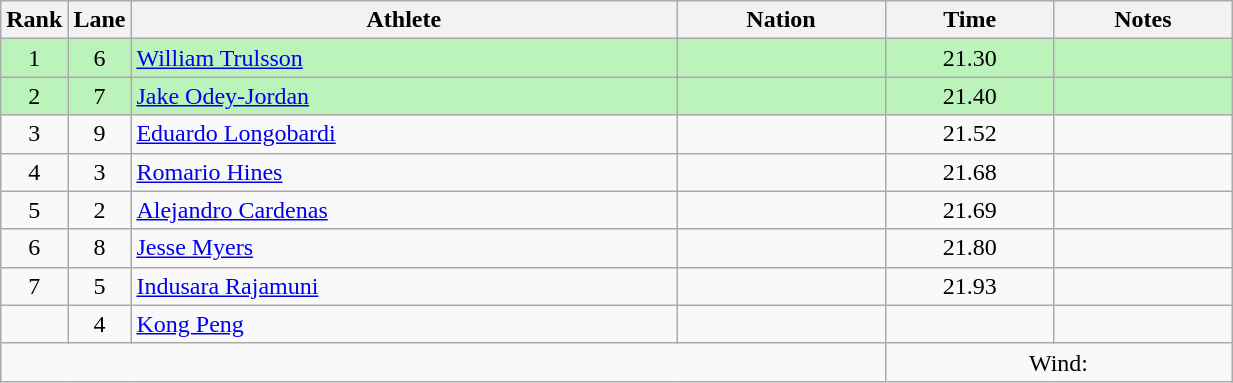<table class="wikitable sortable" style="text-align:center;width: 65%;">
<tr>
<th scope="col" style="width: 10px;">Rank</th>
<th scope="col" style="width: 10px;">Lane</th>
<th scope="col">Athlete</th>
<th scope="col">Nation</th>
<th scope="col">Time</th>
<th scope="col">Notes</th>
</tr>
<tr bgcolor=bbf3bb>
<td>1</td>
<td>6</td>
<td align=left><a href='#'>William Trulsson</a></td>
<td align=left></td>
<td>21.30</td>
<td></td>
</tr>
<tr bgcolor=bbf3bb>
<td>2</td>
<td>7</td>
<td align=left><a href='#'>Jake Odey-Jordan</a></td>
<td align=left></td>
<td>21.40</td>
<td></td>
</tr>
<tr>
<td>3</td>
<td>9</td>
<td align=left><a href='#'>Eduardo Longobardi</a></td>
<td align=left></td>
<td>21.52</td>
<td></td>
</tr>
<tr>
<td>4</td>
<td>3</td>
<td align=left><a href='#'>Romario Hines</a></td>
<td align=left></td>
<td>21.68</td>
<td></td>
</tr>
<tr>
<td>5</td>
<td>2</td>
<td align=left><a href='#'>Alejandro Cardenas</a></td>
<td align=left></td>
<td>21.69</td>
<td></td>
</tr>
<tr>
<td>6</td>
<td>8</td>
<td align=left><a href='#'>Jesse Myers</a></td>
<td align=left></td>
<td>21.80</td>
<td></td>
</tr>
<tr>
<td>7</td>
<td>5</td>
<td align=left><a href='#'>Indusara Rajamuni</a></td>
<td align=left></td>
<td>21.93</td>
<td></td>
</tr>
<tr>
<td></td>
<td>4</td>
<td align=left><a href='#'>Kong Peng</a></td>
<td align=left></td>
<td></td>
<td></td>
</tr>
<tr class="sortbottom">
<td colspan="4"></td>
<td colspan="2">Wind: </td>
</tr>
</table>
